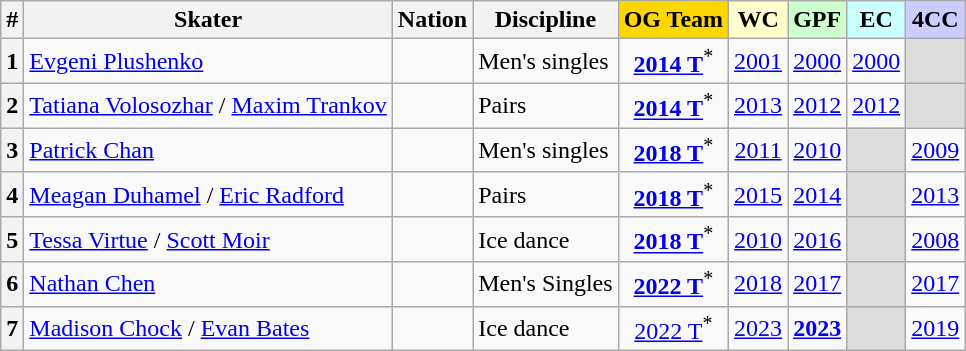<table class="wikitable sortable" style="text-align: center;">
<tr>
<th>#</th>
<th>Skater</th>
<th>Nation</th>
<th>Discipline</th>
<th style="background-color: gold;">OG Team</th>
<th style="background-color: #ffc;">WC</th>
<th style="background-color: #cfc;">GPF</th>
<th style="background-color: #cff;">EC</th>
<th style="background-color: #ccf;">4CC</th>
</tr>
<tr>
<th>1</th>
<td style="text-align: left;"><a href='#'>Evgeni Plushenko</a></td>
<td></td>
<td style="text-align: left;">Men's singles</td>
<td><strong><a href='#'>2014 T</a></strong><sup>*</sup></td>
<td><a href='#'>2001</a></td>
<td><a href='#'>2000</a></td>
<td><a href='#'>2000</a></td>
<td style="background-color: #ddd;"></td>
</tr>
<tr>
<th>2</th>
<td style="text-align: left;"><a href='#'>Tatiana Volosozhar</a> / <a href='#'>Maxim Trankov</a></td>
<td></td>
<td style="text-align: left;">Pairs</td>
<td><strong><a href='#'>2014 T</a></strong><sup>*</sup></td>
<td><a href='#'>2013</a></td>
<td><a href='#'>2012</a></td>
<td><a href='#'>2012</a></td>
<td style="background-color: #ddd;"></td>
</tr>
<tr>
<th>3</th>
<td style="text-align: left;"><a href='#'>Patrick Chan</a></td>
<td></td>
<td style="text-align: left;">Men's singles</td>
<td><strong><a href='#'>2018 T</a></strong><sup>*</sup></td>
<td><a href='#'>2011</a></td>
<td><a href='#'>2010</a></td>
<td style="background-color: #ddd;"></td>
<td><a href='#'>2009</a></td>
</tr>
<tr>
<th>4</th>
<td style="text-align: left;"><a href='#'>Meagan Duhamel</a> / <a href='#'>Eric Radford</a></td>
<td></td>
<td style="text-align: left;">Pairs</td>
<td><strong><a href='#'>2018 T</a></strong><sup>*</sup></td>
<td><a href='#'>2015</a></td>
<td><a href='#'>2014</a></td>
<td style="background-color: #ddd;"></td>
<td><a href='#'>2013</a></td>
</tr>
<tr>
<th>5</th>
<td style="text-align: left;"><a href='#'>Tessa Virtue</a> / <a href='#'>Scott Moir</a></td>
<td></td>
<td style="text-align: left;">Ice dance</td>
<td><strong><a href='#'>2018 T</a></strong><sup>*</sup></td>
<td><a href='#'>2010</a></td>
<td><a href='#'>2016</a></td>
<td style="background-color: #ddd;"></td>
<td><a href='#'>2008</a></td>
</tr>
<tr>
<th>6</th>
<td style="text-align: left;"><a href='#'>Nathan Chen</a></td>
<td></td>
<td style="text-align: left;">Men's Singles</td>
<td><strong><a href='#'>2022 T</a></strong><sup>*</sup></td>
<td><a href='#'>2018</a></td>
<td><a href='#'>2017</a></td>
<td style="background-color: #ddd;"></td>
<td><a href='#'>2017</a></td>
</tr>
<tr>
<th>7</th>
<td style="text-align: left;"><a href='#'>Madison Chock</a> / <a href='#'>Evan Bates</a></td>
<td></td>
<td style="text-align:left;">Ice dance</td>
<td><a href='#'>2022 T</a><sup>*</sup></td>
<td><a href='#'>2023</a></td>
<td><a href='#'><strong>2023</strong></a></td>
<td style="background-color: #ddd;"></td>
<td><a href='#'>2019</a></td>
</tr>
</table>
